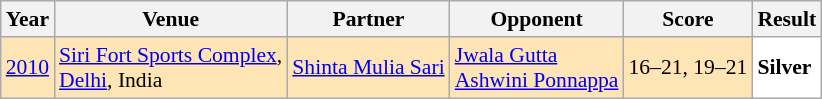<table class="sortable wikitable" style="font-size: 90%;">
<tr>
<th>Year</th>
<th>Venue</th>
<th>Partner</th>
<th>Opponent</th>
<th>Score</th>
<th>Result</th>
</tr>
<tr style="background:#FFE4B5">
<td align="center"><a href='#'>2010</a></td>
<td align="left"><a href='#'>Siri Fort Sports Complex</a>,<br><a href='#'>Delhi</a>, India</td>
<td align="left"> <a href='#'>Shinta Mulia Sari</a></td>
<td align="left"> <a href='#'>Jwala Gutta</a><br> <a href='#'>Ashwini Ponnappa</a></td>
<td align="left">16–21, 19–21</td>
<td style="text-align:left; background:white"> <strong>Silver</strong></td>
</tr>
</table>
